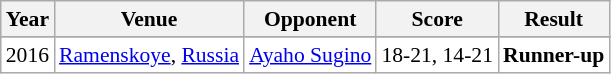<table class="sortable wikitable" style="font-size: 90%;">
<tr>
<th>Year</th>
<th>Venue</th>
<th>Opponent</th>
<th>Score</th>
<th>Result</th>
</tr>
<tr>
</tr>
<tr style="background:white">
<td align="center">2016</td>
<td align="left"><a href='#'>Ramenskoye</a>, <a href='#'>Russia</a></td>
<td align="left"> <a href='#'>Ayaho Sugino</a></td>
<td align="left">18-21, 14-21</td>
<td style="text-align:left; background:white"> <strong>Runner-up</strong></td>
</tr>
</table>
